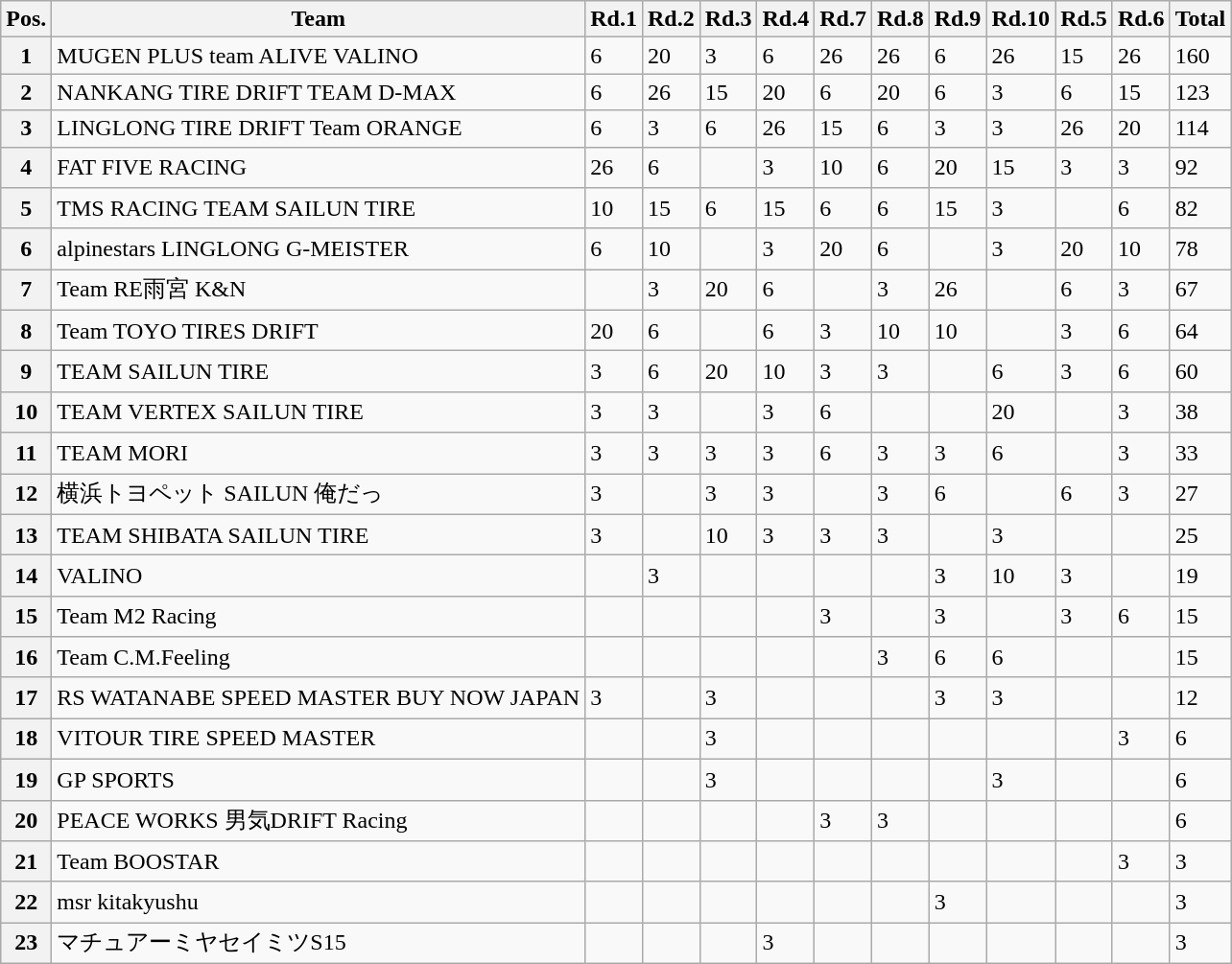<table class="wikitable">
<tr>
<th>Pos.</th>
<th>Team</th>
<th>Rd.1</th>
<th>Rd.2</th>
<th>Rd.3</th>
<th>Rd.4</th>
<th>Rd.7</th>
<th>Rd.8</th>
<th>Rd.9</th>
<th>Rd.10</th>
<th>Rd.5</th>
<th>Rd.6</th>
<th>Total</th>
</tr>
<tr>
<th>1</th>
<td>MUGEN PLUS team ALIVE VALINO</td>
<td>6</td>
<td>20</td>
<td>3</td>
<td>6</td>
<td>26</td>
<td>26</td>
<td>6</td>
<td>26</td>
<td>15</td>
<td>26</td>
<td>160</td>
</tr>
<tr>
<th>2</th>
<td>NANKANG TIRE DRIFT TEAM D-MAX</td>
<td>6</td>
<td>26</td>
<td>15</td>
<td>20</td>
<td>6</td>
<td>20</td>
<td>6</td>
<td>3</td>
<td>6</td>
<td>15</td>
<td>123</td>
</tr>
<tr>
<th>3</th>
<td>LINGLONG TIRE DRIFT Team ORANGE</td>
<td>6</td>
<td>3</td>
<td>6</td>
<td>26</td>
<td>15</td>
<td>6</td>
<td>3</td>
<td>3</td>
<td>26</td>
<td>20</td>
<td>114</td>
</tr>
<tr>
<th>4</th>
<td>FAT FIVE RACING</td>
<td>26</td>
<td>6</td>
<td>　</td>
<td>3</td>
<td>10</td>
<td>6</td>
<td>20</td>
<td>15</td>
<td>3</td>
<td>3</td>
<td>92</td>
</tr>
<tr>
<th>5</th>
<td>TMS RACING TEAM SAILUN TIRE</td>
<td>10</td>
<td>15</td>
<td>6</td>
<td>15</td>
<td>6</td>
<td>6</td>
<td>15</td>
<td>3</td>
<td>　</td>
<td>6</td>
<td>82</td>
</tr>
<tr>
<th>6</th>
<td>alpinestars LINGLONG G-MEISTER</td>
<td>6</td>
<td>10</td>
<td>　</td>
<td>3</td>
<td>20</td>
<td>6</td>
<td>　</td>
<td>3</td>
<td>20</td>
<td>10</td>
<td>78</td>
</tr>
<tr>
<th>7</th>
<td>Team RE雨宮 K&N</td>
<td>　</td>
<td>3</td>
<td>20</td>
<td>6</td>
<td>　</td>
<td>3</td>
<td>26</td>
<td>　</td>
<td>6</td>
<td>3</td>
<td>67</td>
</tr>
<tr>
<th>8</th>
<td>Team TOYO TIRES DRIFT</td>
<td>20</td>
<td>6</td>
<td>　</td>
<td>6</td>
<td>3</td>
<td>10</td>
<td>10</td>
<td>　</td>
<td>3</td>
<td>6</td>
<td>64</td>
</tr>
<tr>
<th>9</th>
<td>TEAM SAILUN TIRE</td>
<td>3</td>
<td>6</td>
<td>20</td>
<td>10</td>
<td>3</td>
<td>3</td>
<td>　</td>
<td>6</td>
<td>3</td>
<td>6</td>
<td>60</td>
</tr>
<tr>
<th>10</th>
<td>TEAM VERTEX SAILUN TIRE</td>
<td>3</td>
<td>3</td>
<td>　</td>
<td>3</td>
<td>6</td>
<td>　</td>
<td>　</td>
<td>20</td>
<td>　</td>
<td>3</td>
<td>38</td>
</tr>
<tr>
<th>11</th>
<td>TEAM MORI</td>
<td>3</td>
<td>3</td>
<td>3</td>
<td>3</td>
<td>6</td>
<td>3</td>
<td>3</td>
<td>6</td>
<td>　</td>
<td>3</td>
<td>33</td>
</tr>
<tr>
<th>12</th>
<td>横浜トヨペット SAILUN 俺だっ</td>
<td>3</td>
<td>　</td>
<td>3</td>
<td>3</td>
<td>　</td>
<td>3</td>
<td>6</td>
<td>　</td>
<td>6</td>
<td>3</td>
<td>27</td>
</tr>
<tr>
<th>13</th>
<td>TEAM SHIBATA SAILUN TIRE</td>
<td>3</td>
<td>　</td>
<td>10</td>
<td>3</td>
<td>3</td>
<td>3</td>
<td>　</td>
<td>3</td>
<td>　</td>
<td>　</td>
<td>25</td>
</tr>
<tr>
<th>14</th>
<td>VALINO</td>
<td>　</td>
<td>3</td>
<td>　</td>
<td>　</td>
<td>　</td>
<td>　</td>
<td>3</td>
<td>10</td>
<td>3</td>
<td>　</td>
<td>19</td>
</tr>
<tr>
<th>15</th>
<td>Team M2 Racing</td>
<td>　</td>
<td>　</td>
<td>　</td>
<td>　</td>
<td>3</td>
<td>　</td>
<td>3</td>
<td>　</td>
<td>3</td>
<td>6</td>
<td>15</td>
</tr>
<tr>
<th>16</th>
<td>Team C.M.Feeling</td>
<td>　</td>
<td>　</td>
<td>　</td>
<td>　</td>
<td>　</td>
<td>3</td>
<td>6</td>
<td>6</td>
<td>　</td>
<td>　</td>
<td>15</td>
</tr>
<tr>
<th>17</th>
<td>RS WATANABE SPEED MASTER BUY NOW JAPAN</td>
<td>3</td>
<td>　</td>
<td>3</td>
<td>　</td>
<td>　</td>
<td>　</td>
<td>3</td>
<td>3</td>
<td>　</td>
<td>　</td>
<td>12</td>
</tr>
<tr>
<th>18</th>
<td>VITOUR TIRE SPEED MASTER</td>
<td>　</td>
<td>　</td>
<td>3</td>
<td>　</td>
<td>　</td>
<td>　</td>
<td>　</td>
<td>　</td>
<td>　</td>
<td>3</td>
<td>6</td>
</tr>
<tr>
<th>19</th>
<td>GP SPORTS</td>
<td>　</td>
<td>　</td>
<td>3</td>
<td>　</td>
<td>　</td>
<td>　</td>
<td>　</td>
<td>3</td>
<td>　</td>
<td>　</td>
<td>6</td>
</tr>
<tr>
<th>20</th>
<td>PEACE WORKS 男気DRIFT Racing</td>
<td>　</td>
<td>　</td>
<td>　</td>
<td>　</td>
<td>3</td>
<td>3</td>
<td>　</td>
<td>　</td>
<td>　</td>
<td>　</td>
<td>6</td>
</tr>
<tr>
<th>21</th>
<td>Team BOOSTAR</td>
<td>　</td>
<td>　</td>
<td>　</td>
<td>　</td>
<td>　</td>
<td>　</td>
<td>　</td>
<td>　</td>
<td>　</td>
<td>3</td>
<td>3</td>
</tr>
<tr>
<th>22</th>
<td>msr kitakyushu</td>
<td>　</td>
<td>　</td>
<td>　</td>
<td>　</td>
<td>　</td>
<td>　</td>
<td>3</td>
<td>　</td>
<td>　</td>
<td>　</td>
<td>3</td>
</tr>
<tr>
<th>23</th>
<td>マチュアーミヤセイミツS15</td>
<td>　</td>
<td>　</td>
<td>　</td>
<td>3</td>
<td>　</td>
<td>　</td>
<td>　</td>
<td>　</td>
<td>　</td>
<td>　</td>
<td>3</td>
</tr>
</table>
